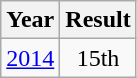<table class="wikitable" style="text-align:center">
<tr>
<th>Year</th>
<th>Result</th>
</tr>
<tr>
<td><a href='#'>2014</a></td>
<td>15th</td>
</tr>
</table>
